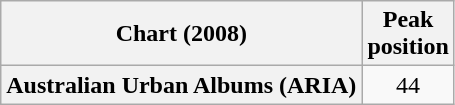<table class="wikitable sortable plainrowheaders" style="text-align:center">
<tr>
<th scope="col">Chart (2008)</th>
<th scope="col">Peak<br>position</th>
</tr>
<tr>
<th scope="row">Australian Urban Albums (ARIA)</th>
<td style="text-align:center;">44</td>
</tr>
</table>
